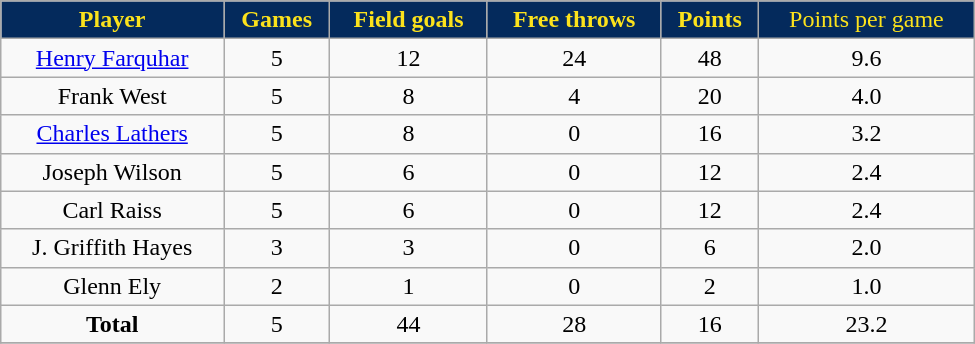<table class="wikitable" width="650">
<tr align="center"  style="background:#042A5C; color:#FCE21C;">
<td><strong>Player</strong></td>
<td><strong>Games</strong></td>
<td><strong>Field goals</strong></td>
<td><strong>Free throws</strong></td>
<td><strong>Points</strong></td>
<td>Points per game</td>
</tr>
<tr align="center" bgcolor="">
<td><a href='#'>Henry Farquhar</a></td>
<td>5</td>
<td>12</td>
<td>24</td>
<td>48</td>
<td>9.6</td>
</tr>
<tr align="center" bgcolor="">
<td>Frank West</td>
<td>5</td>
<td>8</td>
<td>4</td>
<td>20</td>
<td>4.0</td>
</tr>
<tr align="center" bgcolor="">
<td><a href='#'>Charles Lathers</a></td>
<td>5</td>
<td>8</td>
<td>0</td>
<td>16</td>
<td>3.2</td>
</tr>
<tr align="center" bgcolor="">
<td>Joseph Wilson</td>
<td>5</td>
<td>6</td>
<td>0</td>
<td>12</td>
<td>2.4</td>
</tr>
<tr align="center" bgcolor="">
<td>Carl Raiss</td>
<td>5</td>
<td>6</td>
<td>0</td>
<td>12</td>
<td>2.4</td>
</tr>
<tr align="center" bgcolor="">
<td>J. Griffith Hayes</td>
<td>3</td>
<td>3</td>
<td>0</td>
<td>6</td>
<td>2.0</td>
</tr>
<tr align="center" bgcolor="">
<td>Glenn Ely</td>
<td>2</td>
<td>1</td>
<td>0</td>
<td>2</td>
<td>1.0</td>
</tr>
<tr align="center" bgcolor="">
<td><strong>Total</strong></td>
<td>5</td>
<td>44</td>
<td>28</td>
<td>16</td>
<td>23.2</td>
</tr>
<tr align="center" bgcolor="">
</tr>
</table>
